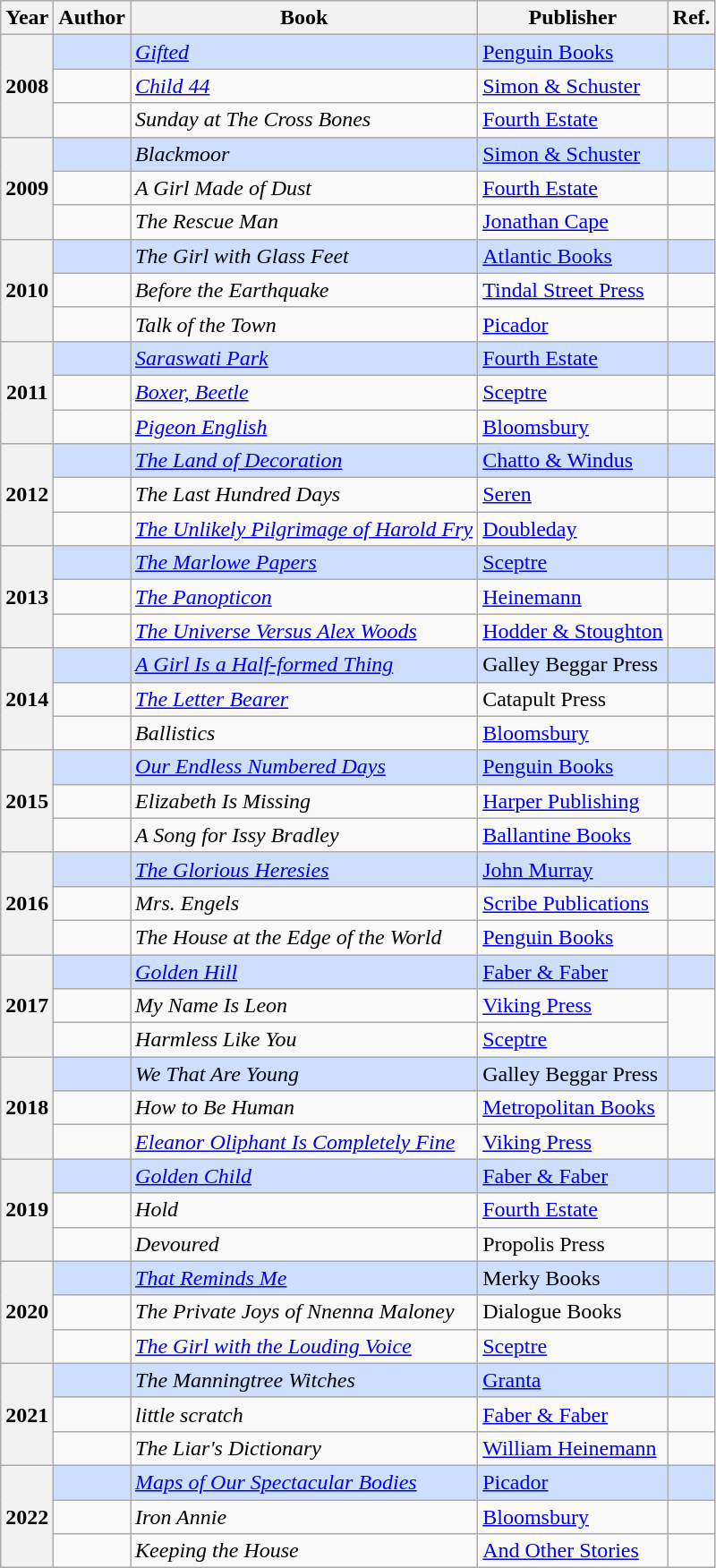<table class="wikitable sortable mw-collapsible">
<tr>
<th>Year</th>
<th>Author</th>
<th>Book</th>
<th>Publisher</th>
<th>Ref.</th>
</tr>
<tr style="background:#cddeff">
<th rowspan="3">2008</th>
<td></td>
<td><em><a href='#'>Gifted</a></em></td>
<td><a href='#'>Penguin Books</a></td>
<td></td>
</tr>
<tr>
<td></td>
<td><em><a href='#'>Child 44</a></em></td>
<td><a href='#'>Simon & Schuster</a></td>
<td></td>
</tr>
<tr>
<td></td>
<td><em>Sunday at The Cross Bones</em></td>
<td><a href='#'>Fourth Estate</a></td>
<td></td>
</tr>
<tr style="background:#cddeff">
<th rowspan="3">2009</th>
<td></td>
<td><em>Blackmoor</em></td>
<td><a href='#'>Simon & Schuster</a></td>
<td></td>
</tr>
<tr>
<td></td>
<td><em>A Girl Made of Dust</em></td>
<td><a href='#'>Fourth Estate</a></td>
<td></td>
</tr>
<tr>
<td></td>
<td><em>The Rescue Man</em></td>
<td><a href='#'>Jonathan Cape</a></td>
<td></td>
</tr>
<tr style="background:#cddeff">
<th rowspan="3">2010</th>
<td></td>
<td><em>The Girl with Glass Feet</em></td>
<td><a href='#'>Atlantic Books</a></td>
<td></td>
</tr>
<tr>
<td></td>
<td><em>Before the Earthquake</em></td>
<td><a href='#'>Tindal Street Press</a></td>
<td></td>
</tr>
<tr>
<td></td>
<td><em>Talk of the Town</em></td>
<td><a href='#'>Picador</a></td>
<td></td>
</tr>
<tr style="background:#cddeff">
<th rowspan="3">2011</th>
<td></td>
<td><em><a href='#'>Saraswati Park</a></em></td>
<td><a href='#'>Fourth Estate</a></td>
<td></td>
</tr>
<tr>
<td></td>
<td><em><a href='#'>Boxer, Beetle</a></em></td>
<td><a href='#'>Sceptre</a></td>
<td></td>
</tr>
<tr>
<td></td>
<td><em><a href='#'>Pigeon English</a></em></td>
<td><a href='#'>Bloomsbury</a></td>
<td></td>
</tr>
<tr style="background:#cddeff">
<th rowspan="3">2012</th>
<td></td>
<td><em><a href='#'>The Land of Decoration</a></em></td>
<td><a href='#'>Chatto & Windus</a></td>
<td></td>
</tr>
<tr>
<td></td>
<td><em>The Last Hundred Days</em></td>
<td><a href='#'>Seren</a></td>
<td></td>
</tr>
<tr>
<td></td>
<td><em><a href='#'>The Unlikely Pilgrimage of Harold Fry</a></em></td>
<td><a href='#'>Doubleday</a></td>
<td></td>
</tr>
<tr style="background:#cddeff">
<th rowspan="3">2013</th>
<td></td>
<td><em><a href='#'>The Marlowe Papers</a></em></td>
<td><a href='#'>Sceptre</a></td>
<td></td>
</tr>
<tr>
<td></td>
<td><em><a href='#'>The Panopticon</a></em></td>
<td><a href='#'>Heinemann</a></td>
<td></td>
</tr>
<tr>
<td></td>
<td><em><a href='#'>The Universe Versus Alex Woods</a></em></td>
<td><a href='#'>Hodder & Stoughton</a></td>
<td></td>
</tr>
<tr style="background:#cddeff">
<th rowspan="3">2014</th>
<td></td>
<td><em><a href='#'>A Girl Is a Half-formed Thing</a></em></td>
<td>Galley Beggar Press</td>
<td></td>
</tr>
<tr>
<td></td>
<td><em><a href='#'>The Letter Bearer</a></em></td>
<td>Catapult Press</td>
<td></td>
</tr>
<tr>
<td></td>
<td><em>Ballistics</em></td>
<td><a href='#'>Bloomsbury</a></td>
<td></td>
</tr>
<tr style="background:#cddeff">
<th rowspan="3">2015</th>
<td></td>
<td><em><a href='#'>Our Endless Numbered Days</a></em></td>
<td><a href='#'>Penguin Books</a></td>
<td></td>
</tr>
<tr>
<td></td>
<td><em>Elizabeth Is Missing</em></td>
<td><a href='#'>Harper Publishing</a></td>
<td></td>
</tr>
<tr>
<td></td>
<td><em>A Song for Issy Bradley</em></td>
<td><a href='#'>Ballantine Books</a></td>
<td></td>
</tr>
<tr style="background:#cddeff">
<th rowspan="3">2016</th>
<td></td>
<td><em><a href='#'>The Glorious Heresies</a></em></td>
<td><a href='#'>John Murray</a></td>
<td></td>
</tr>
<tr>
<td></td>
<td><em>Mrs. Engels</em></td>
<td><a href='#'>Scribe Publications</a></td>
<td></td>
</tr>
<tr>
<td></td>
<td><em>The House at the Edge of the World</em></td>
<td><a href='#'>Penguin Books</a></td>
<td></td>
</tr>
<tr style="background:#cddeff">
<th rowspan="3">2017</th>
<td></td>
<td><em><a href='#'>Golden Hill</a></em></td>
<td><a href='#'>Faber & Faber</a></td>
<td></td>
</tr>
<tr>
<td></td>
<td><em>My Name Is Leon</em></td>
<td><a href='#'>Viking Press</a></td>
<td rowspan="2"></td>
</tr>
<tr>
<td></td>
<td><em>Harmless Like You</em></td>
<td><a href='#'>Sceptre</a></td>
</tr>
<tr style="background:#cddeff">
<th rowspan="3">2018</th>
<td></td>
<td><em>We That Are Young</em></td>
<td>Galley Beggar Press</td>
<td></td>
</tr>
<tr>
<td></td>
<td><em>How to Be Human</em></td>
<td><a href='#'>Metropolitan Books</a></td>
<td rowspan="2"></td>
</tr>
<tr>
<td></td>
<td><em><a href='#'>Eleanor Oliphant Is Completely Fine</a></em></td>
<td><a href='#'>Viking Press</a></td>
</tr>
<tr style="background:#cddeff">
<th rowspan="3">2019</th>
<td></td>
<td><em><a href='#'>Golden Child</a></em></td>
<td><a href='#'>Faber & Faber</a></td>
<td></td>
</tr>
<tr>
<td></td>
<td><em>Hold</em></td>
<td><a href='#'>Fourth Estate</a></td>
<td></td>
</tr>
<tr>
<td></td>
<td><em>Devoured</em></td>
<td>Propolis Press</td>
<td></td>
</tr>
<tr style="background:#cddeff">
<th rowspan="3">2020</th>
<td></td>
<td><em><a href='#'>That Reminds Me</a></em></td>
<td>Merky Books</td>
<td></td>
</tr>
<tr>
<td></td>
<td><em>The Private Joys of Nnenna Maloney</em></td>
<td>Dialogue Books</td>
<td></td>
</tr>
<tr>
<td></td>
<td><em><a href='#'>The Girl with the Louding Voice</a></em></td>
<td><a href='#'>Sceptre</a></td>
<td></td>
</tr>
<tr style="background:#cddeff">
<th rowspan="3">2021</th>
<td></td>
<td><em>The Manningtree Witches</em></td>
<td><a href='#'>Granta</a></td>
<td></td>
</tr>
<tr>
<td></td>
<td><em>little scratch</em></td>
<td><a href='#'>Faber & Faber</a></td>
<td></td>
</tr>
<tr>
<td></td>
<td><em>The Liar's Dictionary</em></td>
<td><a href='#'>William Heinemann</a></td>
<td></td>
</tr>
<tr style="background:#cddeff">
<th rowspan="3">2022</th>
<td></td>
<td><em><a href='#'>Maps of Our Spectacular Bodies</a></em></td>
<td><a href='#'>Picador</a></td>
<td></td>
</tr>
<tr>
<td></td>
<td><em>Iron Annie</em></td>
<td><a href='#'>Bloomsbury</a></td>
<td></td>
</tr>
<tr>
<td></td>
<td><em>Keeping the House</em></td>
<td><a href='#'>And Other Stories</a></td>
<td></td>
</tr>
</table>
